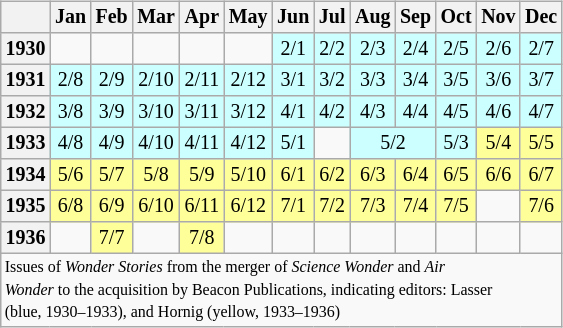<table class="wikitable" style="font-size: 10pt; line-height: 11pt; margin-right: 2em; text-align: center; float: left">
<tr>
<th></th>
<th>Jan</th>
<th>Feb</th>
<th>Mar</th>
<th>Apr</th>
<th>May</th>
<th>Jun</th>
<th>Jul</th>
<th>Aug</th>
<th>Sep</th>
<th>Oct</th>
<th>Nov</th>
<th>Dec</th>
</tr>
<tr>
<th>1930</th>
<td></td>
<td></td>
<td></td>
<td></td>
<td></td>
<td bgcolor=#ccffff>2/1</td>
<td bgcolor=#ccffff>2/2</td>
<td bgcolor=#ccffff>2/3</td>
<td bgcolor=#ccffff>2/4</td>
<td bgcolor=#ccffff>2/5</td>
<td bgcolor=#ccffff>2/6</td>
<td bgcolor=#ccffff>2/7</td>
</tr>
<tr>
<th>1931</th>
<td bgcolor=#ccffff>2/8</td>
<td bgcolor=#ccffff>2/9</td>
<td bgcolor=#ccffff>2/10</td>
<td bgcolor=#ccffff>2/11</td>
<td bgcolor=#ccffff>2/12</td>
<td bgcolor=#ccffff>3/1</td>
<td bgcolor=#ccffff>3/2</td>
<td bgcolor=#ccffff>3/3</td>
<td bgcolor=#ccffff>3/4</td>
<td bgcolor=#ccffff>3/5</td>
<td bgcolor=#ccffff>3/6</td>
<td bgcolor=#ccffff>3/7</td>
</tr>
<tr>
<th>1932</th>
<td bgcolor=#ccffff>3/8</td>
<td bgcolor=#ccffff>3/9</td>
<td bgcolor=#ccffff>3/10</td>
<td bgcolor=#ccffff>3/11</td>
<td bgcolor=#ccffff>3/12</td>
<td bgcolor=#ccffff>4/1</td>
<td bgcolor=#ccffff>4/2</td>
<td bgcolor=#ccffff>4/3</td>
<td bgcolor=#ccffff>4/4</td>
<td bgcolor=#ccffff>4/5</td>
<td bgcolor=#ccffff>4/6</td>
<td bgcolor=#ccffff>4/7</td>
</tr>
<tr>
<th>1933</th>
<td bgcolor=#ccffff>4/8</td>
<td bgcolor=#ccffff>4/9</td>
<td bgcolor=#ccffff>4/10</td>
<td bgcolor=#ccffff>4/11</td>
<td bgcolor=#ccffff>4/12</td>
<td bgcolor=#ccffff>5/1</td>
<td></td>
<td colspan="2" bgcolor=#ccffff>5/2</td>
<td bgcolor=#ccffff>5/3</td>
<td bgcolor=#ffff99>5/4</td>
<td bgcolor=#ffff99>5/5</td>
</tr>
<tr>
<th>1934</th>
<td bgcolor=#ffff99>5/6</td>
<td bgcolor=#ffff99>5/7</td>
<td bgcolor=#ffff99>5/8</td>
<td bgcolor=#ffff99>5/9</td>
<td bgcolor=#ffff99>5/10</td>
<td bgcolor=#ffff99>6/1</td>
<td bgcolor=#ffff99>6/2</td>
<td bgcolor=#ffff99>6/3</td>
<td bgcolor=#ffff99>6/4</td>
<td bgcolor=#ffff99>6/5</td>
<td bgcolor=#ffff99>6/6</td>
<td bgcolor=#ffff99>6/7</td>
</tr>
<tr>
<th>1935</th>
<td bgcolor=#ffff99>6/8</td>
<td bgcolor=#ffff99>6/9</td>
<td bgcolor=#ffff99>6/10</td>
<td bgcolor=#ffff99>6/11</td>
<td bgcolor=#ffff99>6/12</td>
<td bgcolor=#ffff99>7/1</td>
<td bgcolor=#ffff99>7/2</td>
<td bgcolor=#ffff99>7/3</td>
<td bgcolor=#ffff99>7/4</td>
<td bgcolor=#ffff99>7/5</td>
<td></td>
<td bgcolor=#ffff99>7/6</td>
</tr>
<tr>
<th>1936</th>
<td></td>
<td bgcolor=#ffff99>7/7</td>
<td></td>
<td bgcolor=#ffff99>7/8</td>
<td></td>
<td></td>
<td></td>
<td></td>
<td></td>
<td></td>
<td></td>
<td></td>
</tr>
<tr>
<td colspan="13" style="font-size: 8pt; text-align:left">Issues of <em>Wonder Stories</em> from the merger of <em>Science Wonder</em> and <em>Air<br>Wonder</em> to the acquisition by Beacon Publications, indicating editors: Lasser<br>(blue, 1930–1933), and Hornig (yellow, 1933–1936)</td>
</tr>
</table>
